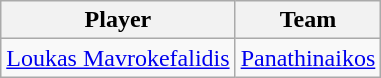<table class="wikitable">
<tr>
<th>Player</th>
<th>Team</th>
</tr>
<tr>
<td> <a href='#'>Loukas Mavrokefalidis</a></td>
<td><a href='#'>Panathinaikos</a></td>
</tr>
</table>
